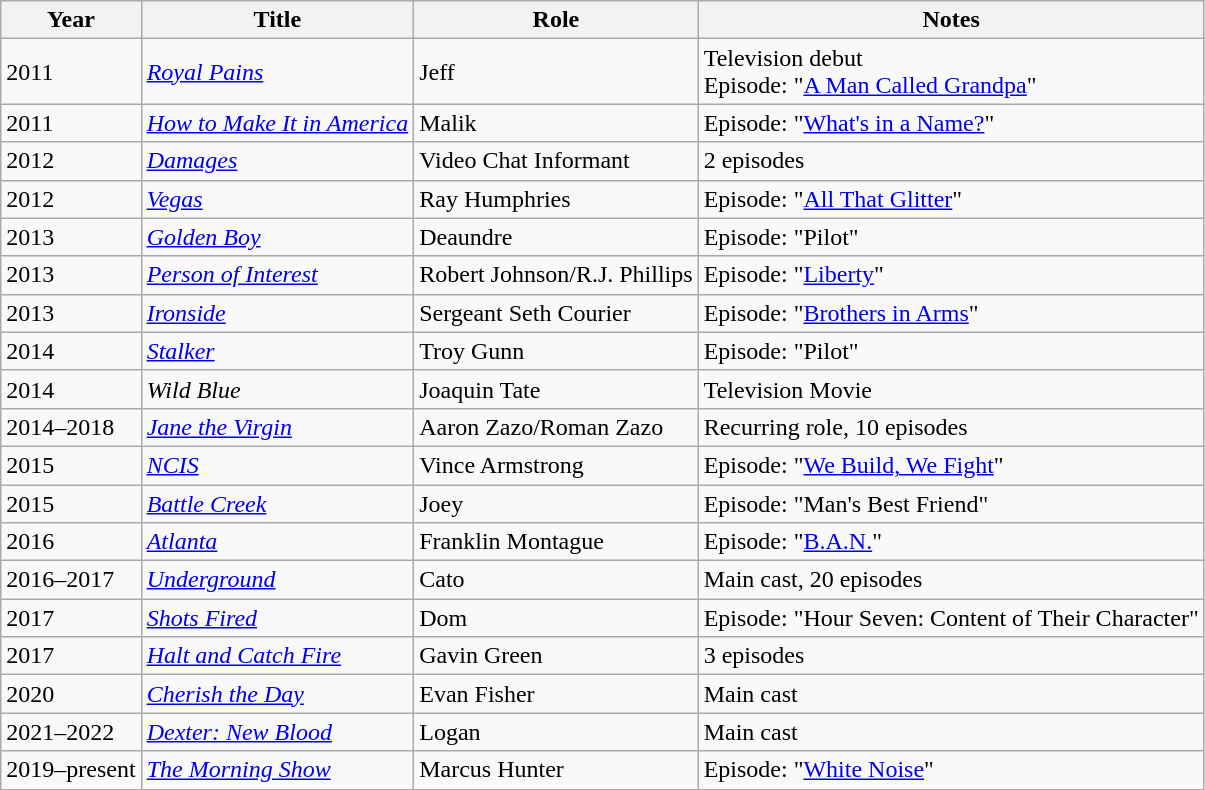<table class="wikitable">
<tr>
<th>Year</th>
<th>Title</th>
<th>Role</th>
<th>Notes</th>
</tr>
<tr>
<td>2011</td>
<td><em><a href='#'>Royal Pains</a></em></td>
<td>Jeff</td>
<td>Television debut<br>Episode: "<a href='#'>A Man Called Grandpa</a>"</td>
</tr>
<tr>
<td>2011</td>
<td><em><a href='#'>How to Make It in America</a></em></td>
<td>Malik</td>
<td>Episode: "<a href='#'>What's in a Name?</a>"</td>
</tr>
<tr>
<td>2012</td>
<td><em><a href='#'>Damages</a></em></td>
<td>Video Chat Informant</td>
<td>2 episodes</td>
</tr>
<tr>
<td>2012</td>
<td><em><a href='#'>Vegas</a></em></td>
<td>Ray Humphries</td>
<td>Episode: "<a href='#'>All That Glitter</a>"</td>
</tr>
<tr>
<td>2013</td>
<td><em><a href='#'>Golden Boy</a></em></td>
<td>Deaundre</td>
<td>Episode: "Pilot"</td>
</tr>
<tr>
<td>2013</td>
<td><em><a href='#'>Person of Interest</a></em></td>
<td>Robert Johnson/R.J. Phillips</td>
<td>Episode: "<a href='#'>Liberty</a>"</td>
</tr>
<tr>
<td>2013</td>
<td><em><a href='#'>Ironside</a></em></td>
<td>Sergeant Seth Courier</td>
<td>Episode: "<a href='#'>Brothers in Arms</a>"</td>
</tr>
<tr>
<td>2014</td>
<td><em><a href='#'>Stalker</a></em></td>
<td>Troy Gunn</td>
<td>Episode: "Pilot"</td>
</tr>
<tr>
<td>2014</td>
<td><em>Wild Blue</em></td>
<td>Joaquin Tate</td>
<td>Television Movie</td>
</tr>
<tr>
<td>2014–2018</td>
<td><em><a href='#'>Jane the Virgin</a></em></td>
<td>Aaron Zazo/Roman Zazo</td>
<td>Recurring role, 10 episodes</td>
</tr>
<tr>
<td>2015</td>
<td><em><a href='#'>NCIS</a></em></td>
<td>Vince Armstrong</td>
<td>Episode: "<a href='#'>We Build, We Fight</a>"</td>
</tr>
<tr>
<td>2015</td>
<td><em><a href='#'>Battle Creek</a></em></td>
<td>Joey</td>
<td>Episode: "Man's Best Friend"</td>
</tr>
<tr>
<td>2016</td>
<td><em><a href='#'>Atlanta</a></em></td>
<td>Franklin Montague</td>
<td>Episode: "<a href='#'>B.A.N.</a>"</td>
</tr>
<tr>
<td>2016–2017</td>
<td><em><a href='#'>Underground</a></em></td>
<td>Cato</td>
<td>Main cast, 20 episodes</td>
</tr>
<tr>
<td>2017</td>
<td><em><a href='#'>Shots Fired</a></em></td>
<td>Dom</td>
<td>Episode: "Hour Seven: Content of Their Character"</td>
</tr>
<tr>
<td>2017</td>
<td><em><a href='#'>Halt and Catch Fire</a></em></td>
<td>Gavin Green</td>
<td>3 episodes</td>
</tr>
<tr>
<td>2020</td>
<td><em><a href='#'>Cherish the Day</a></em></td>
<td>Evan Fisher</td>
<td>Main cast</td>
</tr>
<tr>
<td>2021–2022</td>
<td><em><a href='#'>Dexter: New Blood</a></em></td>
<td>Logan</td>
<td>Main cast</td>
</tr>
<tr>
<td>2019–present</td>
<td><em><a href='#'>The Morning Show</a></em></td>
<td>Marcus Hunter</td>
<td>Episode: "<a href='#'>White Noise</a>"</td>
</tr>
</table>
